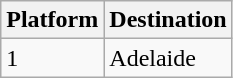<table class="wikitable">
<tr>
<th>Platform</th>
<th>Destination</th>
</tr>
<tr>
<td style=background:#><span>1</span></td>
<td>Adelaide</td>
</tr>
</table>
